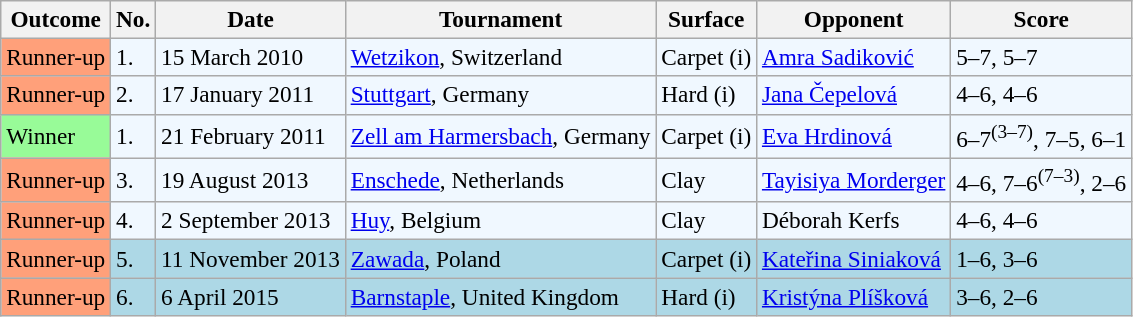<table class="sortable wikitable" style=font-size:97%>
<tr>
<th>Outcome</th>
<th>No.</th>
<th>Date</th>
<th>Tournament</th>
<th>Surface</th>
<th>Opponent</th>
<th class="unsortable">Score</th>
</tr>
<tr style="background:#f0f8ff;">
<td style="background:#ffa07a;">Runner-up</td>
<td>1.</td>
<td>15 March 2010</td>
<td><a href='#'>Wetzikon</a>, Switzerland</td>
<td>Carpet (i)</td>
<td> <a href='#'>Amra Sadiković</a></td>
<td>5–7, 5–7</td>
</tr>
<tr style="background:#f0f8ff;">
<td style="background:#ffa07a;">Runner-up</td>
<td>2.</td>
<td>17 January 2011</td>
<td><a href='#'>Stuttgart</a>, Germany</td>
<td>Hard (i)</td>
<td> <a href='#'>Jana Čepelová</a></td>
<td>4–6, 4–6</td>
</tr>
<tr style="background:#f0f8ff;">
<td style="background:#98fb98;">Winner</td>
<td>1.</td>
<td>21 February 2011</td>
<td><a href='#'>Zell am Harmersbach</a>, Germany</td>
<td>Carpet (i)</td>
<td> <a href='#'>Eva Hrdinová</a></td>
<td>6–7<sup>(3–7)</sup>, 7–5, 6–1</td>
</tr>
<tr style="background:#f0f8ff;">
<td style="background:#ffa07a;">Runner-up</td>
<td>3.</td>
<td>19 August 2013</td>
<td><a href='#'>Enschede</a>, Netherlands</td>
<td>Clay</td>
<td> <a href='#'>Tayisiya Morderger</a></td>
<td>4–6, 7–6<sup>(7–3)</sup>, 2–6</td>
</tr>
<tr style="background:#f0f8ff;">
<td style="background:#ffa07a;">Runner-up</td>
<td>4.</td>
<td>2 September 2013</td>
<td><a href='#'>Huy</a>, Belgium</td>
<td>Clay</td>
<td> Déborah Kerfs</td>
<td>4–6, 4–6</td>
</tr>
<tr style="background:lightblue;">
<td style="background:#ffa07a;">Runner-up</td>
<td>5.</td>
<td>11 November 2013</td>
<td><a href='#'>Zawada</a>, Poland</td>
<td>Carpet (i)</td>
<td> <a href='#'>Kateřina Siniaková</a></td>
<td>1–6, 3–6</td>
</tr>
<tr style="background:lightblue;">
<td style="background:#ffa07a;">Runner-up</td>
<td>6.</td>
<td>6 April 2015</td>
<td><a href='#'>Barnstaple</a>, United Kingdom</td>
<td>Hard (i)</td>
<td> <a href='#'>Kristýna Plíšková</a></td>
<td>3–6, 2–6</td>
</tr>
</table>
